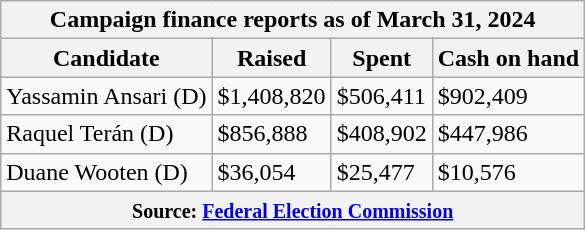<table class="wikitable sortable">
<tr>
<th colspan=4>Campaign finance reports as of March 31, 2024</th>
</tr>
<tr style="text-align:center;">
<th>Candidate</th>
<th>Raised</th>
<th>Spent</th>
<th>Cash on hand</th>
</tr>
<tr>
<td>Yassamin Ansari (D)</td>
<td>$1,408,820</td>
<td>$506,411</td>
<td>$902,409</td>
</tr>
<tr>
<td>Raquel Terán (D)</td>
<td>$856,888</td>
<td>$408,902</td>
<td>$447,986</td>
</tr>
<tr>
<td>Duane Wooten (D)</td>
<td>$36,054</td>
<td>$25,477</td>
<td>$10,576</td>
</tr>
<tr>
<th colspan="4"><small>Source: <a href='#'>Federal Election Commission</a></small></th>
</tr>
</table>
